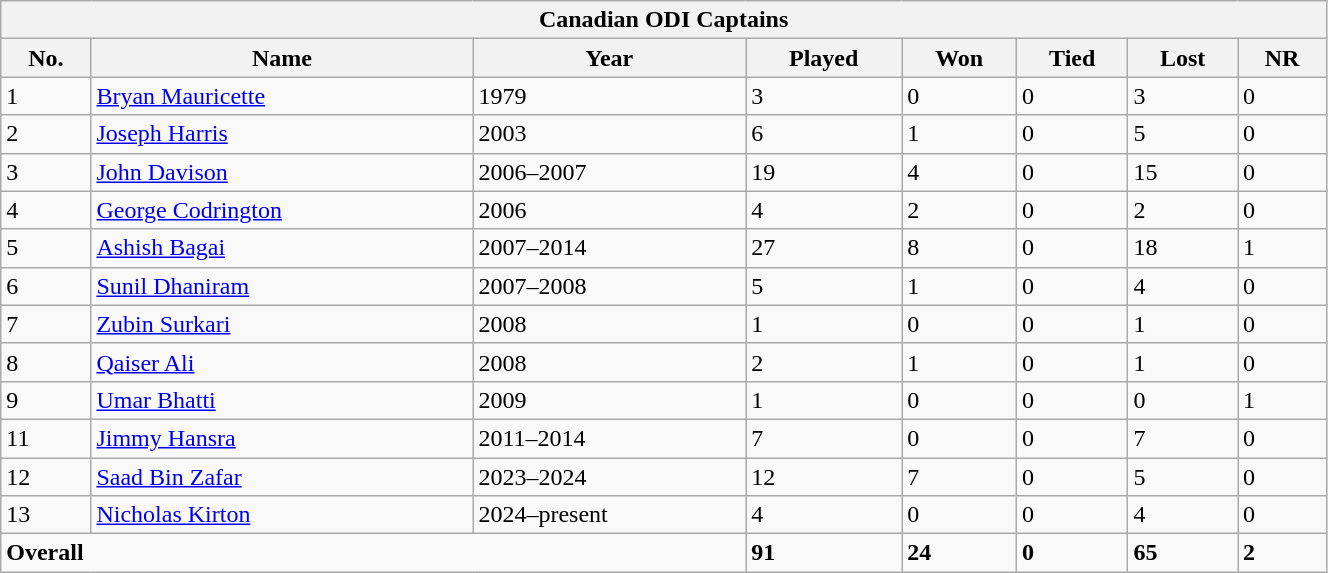<table class="wikitable" width="70%">
<tr>
<th bgcolor="#efefef" colspan=9>Canadian ODI Captains</th>
</tr>
<tr bgcolor="#efefef">
<th>No.</th>
<th>Name</th>
<th>Year</th>
<th>Played</th>
<th>Won</th>
<th>Tied</th>
<th>Lost</th>
<th>NR</th>
</tr>
<tr>
<td>1</td>
<td><a href='#'>Bryan Mauricette</a></td>
<td>1979</td>
<td>3</td>
<td>0</td>
<td>0</td>
<td>3</td>
<td>0</td>
</tr>
<tr>
<td>2</td>
<td><a href='#'>Joseph Harris</a></td>
<td>2003</td>
<td>6</td>
<td>1</td>
<td>0</td>
<td>5</td>
<td>0</td>
</tr>
<tr>
<td>3</td>
<td><a href='#'>John Davison</a></td>
<td>2006–2007</td>
<td>19</td>
<td>4</td>
<td>0</td>
<td>15</td>
<td>0</td>
</tr>
<tr>
<td>4</td>
<td><a href='#'>George Codrington</a></td>
<td>2006</td>
<td>4</td>
<td>2</td>
<td>0</td>
<td>2</td>
<td>0</td>
</tr>
<tr>
<td>5</td>
<td><a href='#'>Ashish Bagai</a></td>
<td>2007–2014</td>
<td>27</td>
<td>8</td>
<td>0</td>
<td>18</td>
<td>1</td>
</tr>
<tr>
<td>6</td>
<td><a href='#'>Sunil Dhaniram</a></td>
<td>2007–2008</td>
<td>5</td>
<td>1</td>
<td>0</td>
<td>4</td>
<td>0</td>
</tr>
<tr>
<td>7</td>
<td><a href='#'>Zubin Surkari</a></td>
<td>2008</td>
<td>1</td>
<td>0</td>
<td>0</td>
<td>1</td>
<td>0</td>
</tr>
<tr>
<td>8</td>
<td><a href='#'>Qaiser Ali</a></td>
<td>2008</td>
<td>2</td>
<td>1</td>
<td>0</td>
<td>1</td>
<td>0</td>
</tr>
<tr>
<td>9</td>
<td><a href='#'>Umar Bhatti</a></td>
<td>2009</td>
<td>1</td>
<td>0</td>
<td>0</td>
<td>0</td>
<td>1</td>
</tr>
<tr>
<td>11</td>
<td><a href='#'>Jimmy Hansra</a></td>
<td>2011–2014</td>
<td>7</td>
<td>0</td>
<td>0</td>
<td>7</td>
<td>0</td>
</tr>
<tr>
<td>12</td>
<td><a href='#'>Saad Bin Zafar</a></td>
<td>2023–2024</td>
<td>12</td>
<td>7</td>
<td>0</td>
<td>5</td>
<td>0</td>
</tr>
<tr>
<td>13</td>
<td><a href='#'>Nicholas Kirton</a></td>
<td>2024–present</td>
<td>4</td>
<td>0</td>
<td>0</td>
<td>4</td>
<td>0</td>
</tr>
<tr>
<td colspan=3><strong>Overall</strong></td>
<td><strong>91</strong></td>
<td><strong>24</strong></td>
<td><strong>0</strong></td>
<td><strong>65</strong></td>
<td><strong>2</strong></td>
</tr>
</table>
